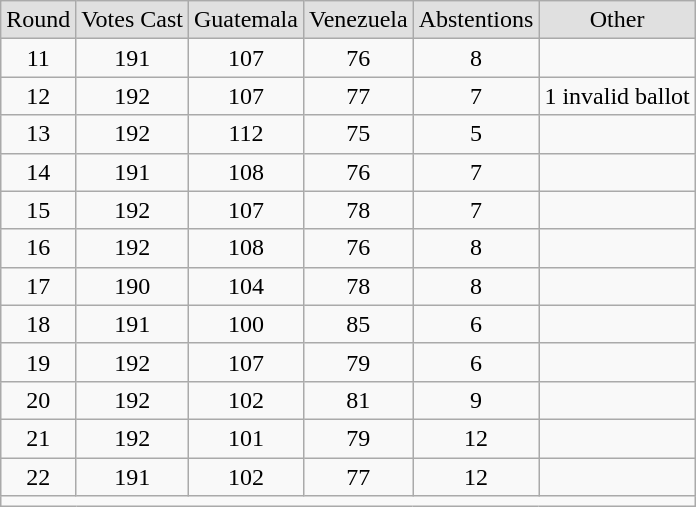<table class="wikitable" style="float:Left; empty-cells:show;">
<tr bgcolor="e0e0e0"  align=center>
<td>Round</td>
<td>Votes Cast</td>
<td>Guatemala</td>
<td>Venezuela</td>
<td>Abstentions</td>
<td>Other</td>
</tr>
<tr align=center>
<td>11</td>
<td>191</td>
<td>107</td>
<td>76</td>
<td>8</td>
<td></td>
</tr>
<tr align=center>
<td>12</td>
<td>192</td>
<td>107</td>
<td>77</td>
<td>7</td>
<td>1 invalid ballot</td>
</tr>
<tr align=center>
<td>13</td>
<td>192</td>
<td>112</td>
<td>75</td>
<td>5</td>
<td></td>
</tr>
<tr align=center>
<td>14</td>
<td>191</td>
<td>108</td>
<td>76</td>
<td>7</td>
<td></td>
</tr>
<tr align=center>
<td>15</td>
<td>192</td>
<td>107</td>
<td>78</td>
<td>7</td>
<td></td>
</tr>
<tr align=center>
<td>16</td>
<td>192</td>
<td>108</td>
<td>76</td>
<td>8</td>
<td></td>
</tr>
<tr align=center>
<td>17</td>
<td>190</td>
<td>104</td>
<td>78</td>
<td>8</td>
<td></td>
</tr>
<tr align=center>
<td>18</td>
<td>191</td>
<td>100</td>
<td>85</td>
<td>6</td>
<td></td>
</tr>
<tr align=center>
<td>19</td>
<td>192</td>
<td>107</td>
<td>79</td>
<td>6</td>
<td></td>
</tr>
<tr align=center>
<td>20</td>
<td>192</td>
<td>102</td>
<td>81</td>
<td>9</td>
<td></td>
</tr>
<tr align=center>
<td>21</td>
<td>192</td>
<td>101</td>
<td>79</td>
<td>12</td>
<td></td>
</tr>
<tr align=center>
<td>22</td>
<td>191</td>
<td>102</td>
<td>77</td>
<td>12</td>
<td></td>
</tr>
<tr>
<td colspan="6"></td>
</tr>
</table>
